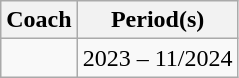<table class="wikitable sortable" style="text-align:center;">
<tr>
<th>Coach</th>
<th>Period(s)</th>
</tr>
<tr>
<td style="text-align: left;"> </td>
<td>2023 – 11/2024</td>
</tr>
</table>
